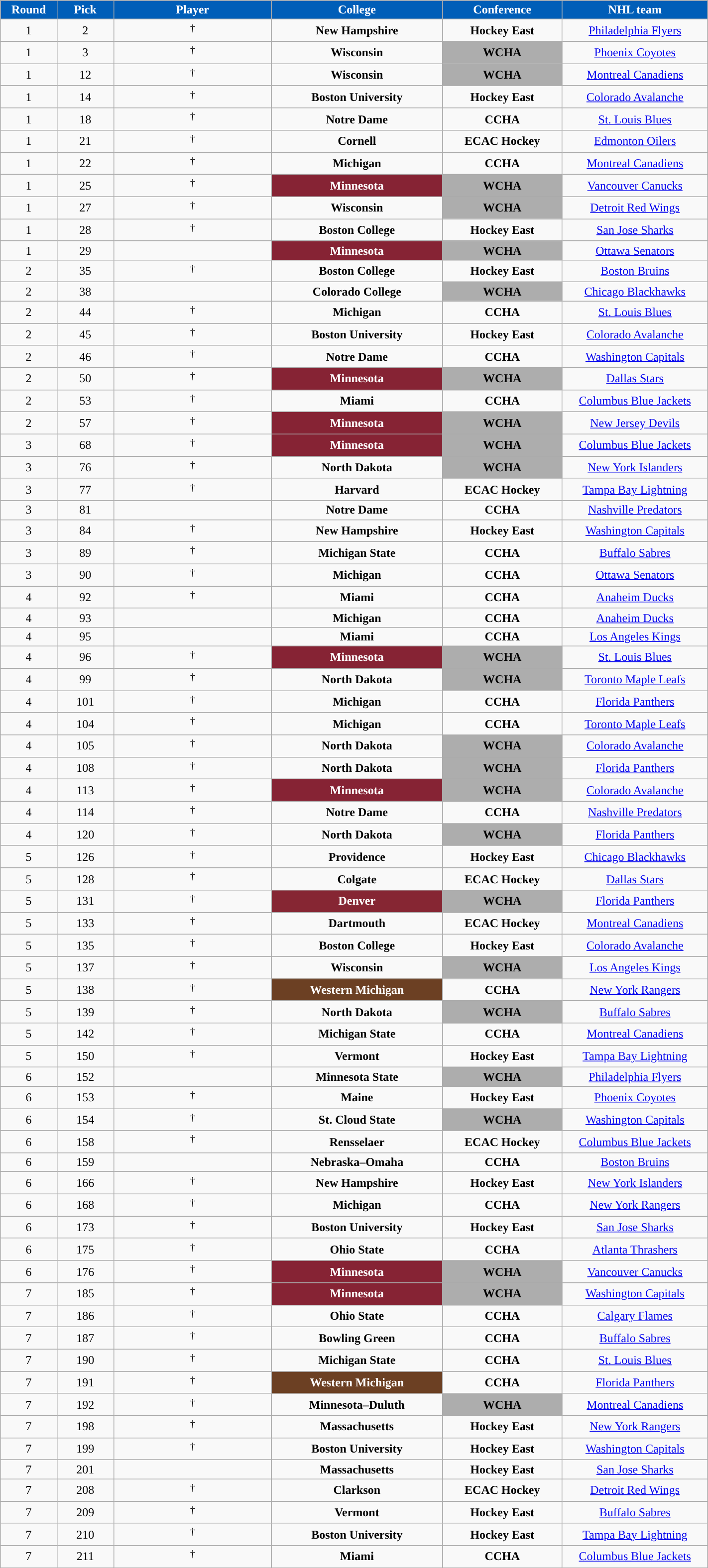<table class="wikitable sortable" width="75%">
<tr>
<th style="color:white; background-color:#005EB8; width: 4em;">Round</th>
<th style="color:white; background-color:#005EB8; width: 4em;">Pick</th>
<th style="color:white; background-color:#005EB8; width: 12em;">Player</th>
<th style="color:white; background-color:#005EB8; width: 13em;">College</th>
<th style="color:white; background-color:#005EB8; width: 9em;">Conference</th>
<th style="color:white; background-color:#005EB8; width: 11em;">NHL team</th>
</tr>
<tr align="center" bgcolor="">
<td>1</td>
<td>2</td>
<td> <sup>†</sup></td>
<td><strong>New Hampshire</strong></td>
<td><strong>Hockey East</strong></td>
<td><a href='#'>Philadelphia Flyers</a></td>
</tr>
<tr align="center" bgcolor="">
<td>1</td>
<td>3</td>
<td> <sup>†</sup></td>
<td><strong>Wisconsin</strong></td>
<td style="color:black; background:#ADADAD; "><strong>WCHA</strong></td>
<td><a href='#'>Phoenix Coyotes</a></td>
</tr>
<tr align="center" bgcolor="">
<td>1</td>
<td>12</td>
<td> <sup>†</sup></td>
<td><strong>Wisconsin</strong></td>
<td style="color:black; background:#ADADAD; "><strong>WCHA</strong></td>
<td><a href='#'>Montreal Canadiens</a></td>
</tr>
<tr align="center" bgcolor="">
<td>1</td>
<td>14</td>
<td> <sup>†</sup></td>
<td><strong>Boston University</strong></td>
<td><strong>Hockey East</strong></td>
<td><a href='#'>Colorado Avalanche</a></td>
</tr>
<tr align="center" bgcolor="">
<td>1</td>
<td>18</td>
<td> <sup>†</sup></td>
<td><strong>Notre Dame</strong></td>
<td><strong>CCHA</strong></td>
<td><a href='#'>St. Louis Blues</a></td>
</tr>
<tr align="center" bgcolor="">
<td>1</td>
<td>21</td>
<td> <sup>†</sup></td>
<td><strong>Cornell</strong></td>
<td><strong>ECAC Hockey</strong></td>
<td><a href='#'>Edmonton Oilers</a></td>
</tr>
<tr align="center" bgcolor="">
<td>1</td>
<td>22</td>
<td> <sup>†</sup></td>
<td><strong>Michigan</strong></td>
<td><strong>CCHA</strong></td>
<td><a href='#'>Montreal Canadiens</a></td>
</tr>
<tr align="center" bgcolor="">
<td>1</td>
<td>25</td>
<td> <sup>†</sup></td>
<td style="color:white; background:#862334; "><strong>Minnesota</strong></td>
<td style="color:black; background:#ADADAD; "><strong>WCHA</strong></td>
<td><a href='#'>Vancouver Canucks</a></td>
</tr>
<tr align="center" bgcolor="">
<td>1</td>
<td>27</td>
<td> <sup>†</sup></td>
<td><strong>Wisconsin</strong></td>
<td style="color:black; background:#ADADAD; "><strong>WCHA</strong></td>
<td><a href='#'>Detroit Red Wings</a></td>
</tr>
<tr align="center" bgcolor="">
<td>1</td>
<td>28</td>
<td> <sup>†</sup></td>
<td><strong>Boston College</strong></td>
<td><strong>Hockey East</strong></td>
<td><a href='#'>San Jose Sharks</a></td>
</tr>
<tr align="center" bgcolor="">
<td>1</td>
<td>29</td>
<td></td>
<td style="color:white; background:#862334; "><strong>Minnesota</strong></td>
<td style="color:black; background:#ADADAD; "><strong>WCHA</strong></td>
<td><a href='#'>Ottawa Senators</a></td>
</tr>
<tr align="center" bgcolor="">
<td>2</td>
<td>35</td>
<td> <sup>†</sup></td>
<td><strong>Boston College</strong></td>
<td><strong>Hockey East</strong></td>
<td><a href='#'>Boston Bruins</a></td>
</tr>
<tr align="center" bgcolor="">
<td>2</td>
<td>38</td>
<td></td>
<td><strong>Colorado College</strong></td>
<td style="color:black; background:#ADADAD; "><strong>WCHA</strong></td>
<td><a href='#'>Chicago Blackhawks</a></td>
</tr>
<tr align="center" bgcolor="">
<td>2</td>
<td>44</td>
<td> <sup>†</sup></td>
<td><strong>Michigan</strong></td>
<td><strong>CCHA</strong></td>
<td><a href='#'>St. Louis Blues</a></td>
</tr>
<tr align="center" bgcolor="">
<td>2</td>
<td>45</td>
<td> <sup>†</sup></td>
<td><strong>Boston University</strong></td>
<td><strong>Hockey East</strong></td>
<td><a href='#'>Colorado Avalanche</a></td>
</tr>
<tr align="center" bgcolor="">
<td>2</td>
<td>46</td>
<td> <sup>†</sup></td>
<td><strong>Notre Dame</strong></td>
<td><strong>CCHA</strong></td>
<td><a href='#'>Washington Capitals</a></td>
</tr>
<tr align="center" bgcolor="">
<td>2</td>
<td>50</td>
<td> <sup>†</sup></td>
<td style="color:white; background:#862334; "><strong>Minnesota</strong></td>
<td style="color:black; background:#ADADAD; "><strong>WCHA</strong></td>
<td><a href='#'>Dallas Stars</a></td>
</tr>
<tr align="center" bgcolor="">
<td>2</td>
<td>53</td>
<td> <sup>†</sup></td>
<td><strong>Miami</strong></td>
<td><strong>CCHA</strong></td>
<td><a href='#'>Columbus Blue Jackets</a></td>
</tr>
<tr align="center" bgcolor="">
<td>2</td>
<td>57</td>
<td> <sup>†</sup></td>
<td style="color:white; background:#862334; "><strong>Minnesota</strong></td>
<td style="color:black; background:#ADADAD; "><strong>WCHA</strong></td>
<td><a href='#'>New Jersey Devils</a></td>
</tr>
<tr align="center" bgcolor="">
<td>3</td>
<td>68</td>
<td> <sup>†</sup></td>
<td style="color:white; background:#862334; "><strong>Minnesota</strong></td>
<td style="color:black; background:#ADADAD; "><strong>WCHA</strong></td>
<td><a href='#'>Columbus Blue Jackets</a></td>
</tr>
<tr align="center" bgcolor="">
<td>3</td>
<td>76</td>
<td> <sup>†</sup></td>
<td><strong>North Dakota</strong></td>
<td style="color:black; background:#ADADAD; "><strong>WCHA</strong></td>
<td><a href='#'>New York Islanders</a></td>
</tr>
<tr align="center" bgcolor="">
<td>3</td>
<td>77</td>
<td> <sup>†</sup></td>
<td><strong>Harvard</strong></td>
<td><strong>ECAC Hockey</strong></td>
<td><a href='#'>Tampa Bay Lightning</a></td>
</tr>
<tr align="center" bgcolor="">
<td>3</td>
<td>81</td>
<td></td>
<td><strong>Notre Dame</strong></td>
<td><strong>CCHA</strong></td>
<td><a href='#'>Nashville Predators</a></td>
</tr>
<tr align="center" bgcolor="">
<td>3</td>
<td>84</td>
<td> <sup>†</sup></td>
<td><strong>New Hampshire</strong></td>
<td><strong>Hockey East</strong></td>
<td><a href='#'>Washington Capitals</a></td>
</tr>
<tr align="center" bgcolor="">
<td>3</td>
<td>89</td>
<td> <sup>†</sup></td>
<td><strong>Michigan State</strong></td>
<td><strong>CCHA</strong></td>
<td><a href='#'>Buffalo Sabres</a></td>
</tr>
<tr align="center" bgcolor="">
<td>3</td>
<td>90</td>
<td> <sup>†</sup></td>
<td><strong>Michigan</strong></td>
<td><strong>CCHA</strong></td>
<td><a href='#'>Ottawa Senators</a></td>
</tr>
<tr align="center" bgcolor="">
<td>4</td>
<td>92</td>
<td> <sup>†</sup></td>
<td><strong>Miami</strong></td>
<td><strong>CCHA</strong></td>
<td><a href='#'>Anaheim Ducks</a></td>
</tr>
<tr align="center" bgcolor="">
<td>4</td>
<td>93</td>
<td></td>
<td><strong>Michigan</strong></td>
<td><strong>CCHA</strong></td>
<td><a href='#'>Anaheim Ducks</a></td>
</tr>
<tr align="center" bgcolor="">
<td>4</td>
<td>95</td>
<td></td>
<td><strong>Miami</strong></td>
<td><strong>CCHA</strong></td>
<td><a href='#'>Los Angeles Kings</a></td>
</tr>
<tr align="center" bgcolor="">
<td>4</td>
<td>96</td>
<td> <sup>†</sup></td>
<td style="color:white; background:#862334; "><strong>Minnesota</strong></td>
<td style="color:black; background:#ADADAD; "><strong>WCHA</strong></td>
<td><a href='#'>St. Louis Blues</a></td>
</tr>
<tr align="center" bgcolor="">
<td>4</td>
<td>99</td>
<td> <sup>†</sup></td>
<td><strong>North Dakota</strong></td>
<td style="color:black; background:#ADADAD; "><strong>WCHA</strong></td>
<td><a href='#'>Toronto Maple Leafs</a></td>
</tr>
<tr align="center" bgcolor="">
<td>4</td>
<td>101</td>
<td> <sup>†</sup></td>
<td><strong>Michigan</strong></td>
<td><strong>CCHA</strong></td>
<td><a href='#'>Florida Panthers</a></td>
</tr>
<tr align="center" bgcolor="">
<td>4</td>
<td>104</td>
<td> <sup>†</sup></td>
<td><strong>Michigan</strong></td>
<td><strong>CCHA</strong></td>
<td><a href='#'>Toronto Maple Leafs</a></td>
</tr>
<tr align="center" bgcolor="">
<td>4</td>
<td>105</td>
<td> <sup>†</sup></td>
<td><strong>North Dakota</strong></td>
<td style="color:black; background:#ADADAD; "><strong>WCHA</strong></td>
<td><a href='#'>Colorado Avalanche</a></td>
</tr>
<tr align="center" bgcolor="">
<td>4</td>
<td>108</td>
<td> <sup>†</sup></td>
<td><strong>North Dakota</strong></td>
<td style="color:black; background:#ADADAD; "><strong>WCHA</strong></td>
<td><a href='#'>Florida Panthers</a></td>
</tr>
<tr align="center" bgcolor="">
<td>4</td>
<td>113</td>
<td> <sup>†</sup></td>
<td style="color:white; background:#862334; "><strong>Minnesota</strong></td>
<td style="color:black; background:#ADADAD; "><strong>WCHA</strong></td>
<td><a href='#'>Colorado Avalanche</a></td>
</tr>
<tr align="center" bgcolor="">
<td>4</td>
<td>114</td>
<td> <sup>†</sup></td>
<td><strong>Notre Dame</strong></td>
<td><strong>CCHA</strong></td>
<td><a href='#'>Nashville Predators</a></td>
</tr>
<tr align="center" bgcolor="">
<td>4</td>
<td>120</td>
<td> <sup>†</sup></td>
<td><strong>North Dakota</strong></td>
<td style="color:black; background:#ADADAD; "><strong>WCHA</strong></td>
<td><a href='#'>Florida Panthers</a></td>
</tr>
<tr align="center" bgcolor="">
<td>5</td>
<td>126</td>
<td> <sup>†</sup></td>
<td><strong>Providence</strong></td>
<td><strong>Hockey East</strong></td>
<td><a href='#'>Chicago Blackhawks</a></td>
</tr>
<tr align="center" bgcolor="">
<td>5</td>
<td>128</td>
<td> <sup>†</sup></td>
<td><strong>Colgate</strong></td>
<td><strong>ECAC Hockey</strong></td>
<td><a href='#'>Dallas Stars</a></td>
</tr>
<tr align="center" bgcolor="">
<td>5</td>
<td>131</td>
<td> <sup>†</sup></td>
<td style="color:white; background:#862633; "><strong>Denver</strong></td>
<td style="color:black; background:#ADADAD; "><strong>WCHA</strong></td>
<td><a href='#'>Florida Panthers</a></td>
</tr>
<tr align="center" bgcolor="">
<td>5</td>
<td>133</td>
<td> <sup>†</sup></td>
<td><strong>Dartmouth</strong></td>
<td><strong>ECAC Hockey</strong></td>
<td><a href='#'>Montreal Canadiens</a></td>
</tr>
<tr align="center" bgcolor="">
<td>5</td>
<td>135</td>
<td> <sup>†</sup></td>
<td><strong>Boston College</strong></td>
<td><strong>Hockey East</strong></td>
<td><a href='#'>Colorado Avalanche</a></td>
</tr>
<tr align="center" bgcolor="">
<td>5</td>
<td>137</td>
<td> <sup>†</sup></td>
<td><strong>Wisconsin</strong></td>
<td style="color:black; background:#ADADAD; "><strong>WCHA</strong></td>
<td><a href='#'>Los Angeles Kings</a></td>
</tr>
<tr align="center" bgcolor="">
<td>5</td>
<td>138</td>
<td> <sup>†</sup></td>
<td style="color:white; background:#6C4023; "><strong>Western Michigan</strong></td>
<td><strong>CCHA</strong></td>
<td><a href='#'>New York Rangers</a></td>
</tr>
<tr align="center" bgcolor="">
<td>5</td>
<td>139</td>
<td> <sup>†</sup></td>
<td><strong>North Dakota</strong></td>
<td style="color:black; background:#ADADAD; "><strong>WCHA</strong></td>
<td><a href='#'>Buffalo Sabres</a></td>
</tr>
<tr align="center" bgcolor="">
<td>5</td>
<td>142</td>
<td> <sup>†</sup></td>
<td><strong>Michigan State</strong></td>
<td><strong>CCHA</strong></td>
<td><a href='#'>Montreal Canadiens</a></td>
</tr>
<tr align="center" bgcolor="">
<td>5</td>
<td>150</td>
<td> <sup>†</sup></td>
<td><strong>Vermont</strong></td>
<td><strong>Hockey East</strong></td>
<td><a href='#'>Tampa Bay Lightning</a></td>
</tr>
<tr align="center" bgcolor="">
<td>6</td>
<td>152</td>
<td></td>
<td><strong>Minnesota State</strong></td>
<td style="color:black; background:#ADADAD; "><strong>WCHA</strong></td>
<td><a href='#'>Philadelphia Flyers</a></td>
</tr>
<tr align="center" bgcolor="">
<td>6</td>
<td>153</td>
<td> <sup>†</sup></td>
<td><strong>Maine</strong></td>
<td><strong>Hockey East</strong></td>
<td><a href='#'>Phoenix Coyotes</a></td>
</tr>
<tr align="center" bgcolor="">
<td>6</td>
<td>154</td>
<td> <sup>†</sup></td>
<td><strong>St. Cloud State</strong></td>
<td style="color:black; background:#ADADAD; "><strong>WCHA</strong></td>
<td><a href='#'>Washington Capitals</a></td>
</tr>
<tr align="center" bgcolor="">
<td>6</td>
<td>158</td>
<td> <sup>†</sup></td>
<td><strong>Rensselaer</strong></td>
<td><strong>ECAC Hockey</strong></td>
<td><a href='#'>Columbus Blue Jackets</a></td>
</tr>
<tr align="center" bgcolor="">
<td>6</td>
<td>159</td>
<td></td>
<td><strong>Nebraska–Omaha</strong></td>
<td><strong>CCHA</strong></td>
<td><a href='#'>Boston Bruins</a></td>
</tr>
<tr align="center" bgcolor="">
<td>6</td>
<td>166</td>
<td> <sup>†</sup></td>
<td><strong>New Hampshire</strong></td>
<td><strong>Hockey East</strong></td>
<td><a href='#'>New York Islanders</a></td>
</tr>
<tr align="center" bgcolor="">
<td>6</td>
<td>168</td>
<td> <sup>†</sup></td>
<td><strong>Michigan</strong></td>
<td><strong>CCHA</strong></td>
<td><a href='#'>New York Rangers</a></td>
</tr>
<tr align="center" bgcolor="">
<td>6</td>
<td>173</td>
<td> <sup>†</sup></td>
<td><strong>Boston University</strong></td>
<td><strong>Hockey East</strong></td>
<td><a href='#'>San Jose Sharks</a></td>
</tr>
<tr align="center" bgcolor="">
<td>6</td>
<td>175</td>
<td> <sup>†</sup></td>
<td><strong>Ohio State</strong></td>
<td><strong>CCHA</strong></td>
<td><a href='#'>Atlanta Thrashers</a></td>
</tr>
<tr align="center" bgcolor="">
<td>6</td>
<td>176</td>
<td> <sup>†</sup></td>
<td style="color:white; background:#862334; "><strong>Minnesota</strong></td>
<td style="color:black; background:#ADADAD; "><strong>WCHA</strong></td>
<td><a href='#'>Vancouver Canucks</a></td>
</tr>
<tr align="center" bgcolor="">
<td>7</td>
<td>185</td>
<td> <sup>†</sup></td>
<td style="color:white; background:#862334; "><strong>Minnesota</strong></td>
<td style="color:black; background:#ADADAD; "><strong>WCHA</strong></td>
<td><a href='#'>Washington Capitals</a></td>
</tr>
<tr align="center" bgcolor="">
<td>7</td>
<td>186</td>
<td> <sup>†</sup></td>
<td><strong>Ohio State</strong></td>
<td><strong>CCHA</strong></td>
<td><a href='#'>Calgary Flames</a></td>
</tr>
<tr align="center" bgcolor="">
<td>7</td>
<td>187</td>
<td> <sup>†</sup></td>
<td><strong>Bowling Green</strong></td>
<td><strong>CCHA</strong></td>
<td><a href='#'>Buffalo Sabres</a></td>
</tr>
<tr align="center" bgcolor="">
<td>7</td>
<td>190</td>
<td> <sup>†</sup></td>
<td><strong>Michigan State</strong></td>
<td><strong>CCHA</strong></td>
<td><a href='#'>St. Louis Blues</a></td>
</tr>
<tr align="center" bgcolor="">
<td>7</td>
<td>191</td>
<td> <sup>†</sup></td>
<td style="color:white; background:#6C4023; "><strong>Western Michigan</strong></td>
<td><strong>CCHA</strong></td>
<td><a href='#'>Florida Panthers</a></td>
</tr>
<tr align="center" bgcolor="">
<td>7</td>
<td>192</td>
<td> <sup>†</sup></td>
<td><strong>Minnesota–Duluth</strong></td>
<td style="color:black; background:#ADADAD; "><strong>WCHA</strong></td>
<td><a href='#'>Montreal Canadiens</a></td>
</tr>
<tr align="center" bgcolor="">
<td>7</td>
<td>198</td>
<td> <sup>†</sup></td>
<td><strong>Massachusetts</strong></td>
<td><strong>Hockey East</strong></td>
<td><a href='#'>New York Rangers</a></td>
</tr>
<tr align="center" bgcolor="">
<td>7</td>
<td>199</td>
<td> <sup>†</sup></td>
<td><strong>Boston University</strong></td>
<td><strong>Hockey East</strong></td>
<td><a href='#'>Washington Capitals</a></td>
</tr>
<tr align="center" bgcolor="">
<td>7</td>
<td>201</td>
<td></td>
<td><strong>Massachusetts</strong></td>
<td><strong>Hockey East</strong></td>
<td><a href='#'>San Jose Sharks</a></td>
</tr>
<tr align="center" bgcolor="">
<td>7</td>
<td>208</td>
<td> <sup>†</sup></td>
<td><strong>Clarkson</strong></td>
<td><strong>ECAC Hockey</strong></td>
<td><a href='#'>Detroit Red Wings</a></td>
</tr>
<tr align="center" bgcolor="">
<td>7</td>
<td>209</td>
<td> <sup>†</sup></td>
<td><strong>Vermont</strong></td>
<td><strong>Hockey East</strong></td>
<td><a href='#'>Buffalo Sabres</a></td>
</tr>
<tr align="center" bgcolor="">
<td>7</td>
<td>210</td>
<td> <sup>†</sup></td>
<td><strong>Boston University</strong></td>
<td><strong>Hockey East</strong></td>
<td><a href='#'>Tampa Bay Lightning</a></td>
</tr>
<tr align="center" bgcolor="">
<td>7</td>
<td>211</td>
<td> <sup>†</sup></td>
<td><strong>Miami</strong></td>
<td><strong>CCHA</strong></td>
<td><a href='#'>Columbus Blue Jackets</a></td>
</tr>
</table>
